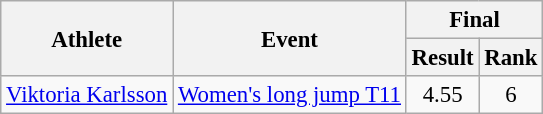<table class=wikitable style="font-size:95%">
<tr>
<th rowspan="2">Athlete</th>
<th rowspan="2">Event</th>
<th colspan="3">Final</th>
</tr>
<tr>
<th>Result</th>
<th>Rank</th>
</tr>
<tr>
<td><a href='#'>Viktoria Karlsson</a></td>
<td><a href='#'>Women's long jump T11</a></td>
<td align=center>4.55</td>
<td align=center>6</td>
</tr>
</table>
